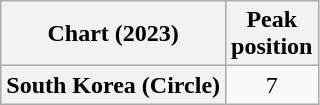<table class="wikitable plainrowheaders" style="text-align:center">
<tr>
<th scope="col">Chart (2023)</th>
<th scope="col">Peak<br>position</th>
</tr>
<tr>
<th scope="row">South Korea (Circle)</th>
<td>7</td>
</tr>
</table>
